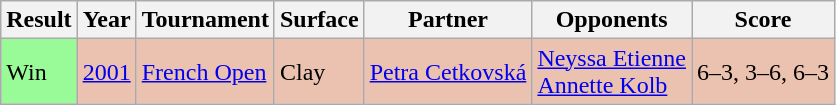<table class="sortable wikitable">
<tr>
<th>Result</th>
<th>Year</th>
<th>Tournament</th>
<th>Surface</th>
<th>Partner</th>
<th>Opponents</th>
<th class="unsortable">Score</th>
</tr>
<tr style="background:#ebc2af;">
<td style="background:#98fb98;">Win</td>
<td><a href='#'>2001</a></td>
<td><a href='#'>French Open</a></td>
<td>Clay</td>
<td> <a href='#'>Petra Cetkovská</a></td>
<td> <a href='#'>Neyssa Etienne</a> <br>  <a href='#'>Annette Kolb</a></td>
<td>6–3, 3–6, 6–3</td>
</tr>
</table>
